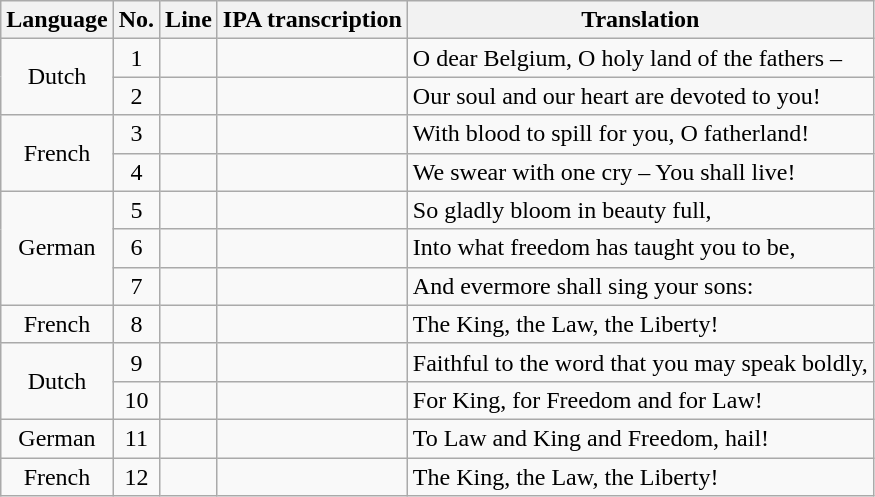<table class="wikitable" style='text-align: center;'>
<tr>
<th>Language</th>
<th>No.</th>
<th>Line</th>
<th>IPA transcription</th>
<th>Translation</th>
</tr>
<tr style="white-space:nowrap;">
<td rowspan=2>Dutch</td>
<td>1</td>
<td style='text-align:left'></td>
<td style='text-align:left'></td>
<td style='text-align:left'>O dear Belgium, O holy land of the fathers –</td>
</tr>
<tr>
<td>2</td>
<td style='text-align:left'></td>
<td style='text-align:left'></td>
<td style='text-align:left'>Our soul and our heart are devoted to you!</td>
</tr>
<tr>
<td rowspan=2>French</td>
<td>3</td>
<td style='text-align:left'></td>
<td style='text-align:left'></td>
<td style='text-align:left'>With blood to spill for you, O fatherland!</td>
</tr>
<tr>
<td>4</td>
<td style='text-align:left'></td>
<td style='text-align:left'></td>
<td style='text-align:left'>We swear with one cry – You shall live!</td>
</tr>
<tr>
<td rowspan=3>German</td>
<td>5</td>
<td style='text-align:left'></td>
<td style='text-align:left'></td>
<td style='text-align:left'>So gladly bloom in beauty full,</td>
</tr>
<tr>
<td>6</td>
<td style='text-align:left'></td>
<td style='text-align:left'></td>
<td style='text-align:left'>Into what freedom has taught you to be,</td>
</tr>
<tr>
<td>7</td>
<td style='text-align:left'></td>
<td style='text-align:left'></td>
<td style='text-align:left'>And evermore shall sing your sons:</td>
</tr>
<tr>
<td>French</td>
<td>8</td>
<td style='text-align:left'></td>
<td style='text-align:left'></td>
<td style='text-align:left'>The King, the Law, the Liberty!</td>
</tr>
<tr>
<td rowspan=2>Dutch</td>
<td>9</td>
<td style='text-align:left'></td>
<td style='text-align:left'></td>
<td style='text-align:left'>Faithful to the word that you may speak boldly,</td>
</tr>
<tr>
<td>10</td>
<td style='text-align:left'></td>
<td style='text-align:left'></td>
<td style='text-align:left'>For King, for Freedom and for Law!</td>
</tr>
<tr>
<td>German</td>
<td>11</td>
<td style='text-align:left'></td>
<td style='text-align:left'></td>
<td style='text-align:left'>To Law and King and Freedom, hail!</td>
</tr>
<tr>
<td>French</td>
<td>12</td>
<td style='text-align:left'></td>
<td style='text-align:left'></td>
<td style='text-align:left'>The King, the Law, the Liberty!</td>
</tr>
</table>
